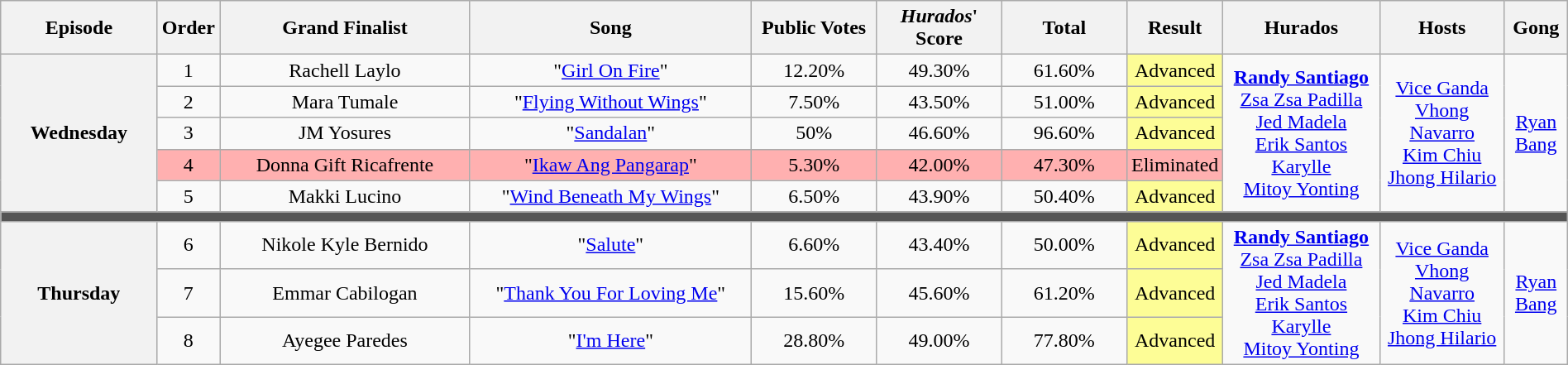<table class="wikitable" style="text-align:center; width:100%; font-size:100%">
<tr>
<th width="10%">Episode</th>
<th width="4%">Order</th>
<th width="16%">Grand Finalist</th>
<th width="18%">Song</th>
<th width="8%">Public Votes</th>
<th width="8%"><em>Hurados</em>' Score</th>
<th width="8%">Total</th>
<th width="15">Result</th>
<th width="10%">Hurados</th>
<th width="8%">Hosts</th>
<th width="4%">Gong</th>
</tr>
<tr>
<th rowspan="5">Wednesday<br><small> </small></th>
<td>1</td>
<td>Rachell Laylo</td>
<td>"<a href='#'>Girl On Fire</a>"</td>
<td>12.20%</td>
<td>49.30%</td>
<td>61.60%</td>
<td style="background-color:#FDFD96;">Advanced</td>
<td rowspan="5"><strong><a href='#'>Randy Santiago</a></strong> <br> <a href='#'>Zsa Zsa Padilla</a> <br> <a href='#'>Jed Madela</a> <br> <a href='#'>Erik Santos</a> <br> <a href='#'>Karylle</a> <br> <a href='#'>Mitoy Yonting</a></td>
<td rowspan="5"><a href='#'>Vice Ganda</a> <br> <a href='#'>Vhong Navarro</a> <br> <a href='#'>Kim Chiu</a> <br> <a href='#'>Jhong Hilario</a></td>
<td rowspan="5"><a href='#'>Ryan Bang</a></td>
</tr>
<tr>
<td>2</td>
<td>Mara Tumale</td>
<td>"<a href='#'>Flying Without Wings</a>"</td>
<td>7.50%</td>
<td>43.50%</td>
<td>51.00%</td>
<td style="background-color:#FDFD96;">Advanced</td>
</tr>
<tr>
<td>3</td>
<td>JM Yosures</td>
<td>"<a href='#'>Sandalan</a>"</td>
<td>50%</td>
<td>46.60%</td>
<td>96.60%</td>
<td style="background-color:#FDFD96;">Advanced</td>
</tr>
<tr>
<td style="background-color:#FFb0b0;">4</td>
<td style="background-color:#FFb0b0;">Donna Gift Ricafrente</td>
<td style="background-color:#FFb0b0;">"<a href='#'>Ikaw Ang Pangarap</a>"</td>
<td style="background-color:#FFb0b0;">5.30%</td>
<td style="background-color:#FFb0b0;">42.00%</td>
<td style="background-color:#FFb0b0;">47.30%</td>
<td style="background-color:#FFb0b0;">Eliminated</td>
</tr>
<tr>
<td>5</td>
<td>Makki Lucino</td>
<td>"<a href='#'>Wind Beneath My Wings</a>"</td>
<td>6.50%</td>
<td>43.90%</td>
<td>50.40%</td>
<td style="background-color:#FDFD96;">Advanced</td>
</tr>
<tr>
<th colspan="11" style="background:#555;"></th>
</tr>
<tr>
<th rowspan="3">Thursday<br><small></small></th>
<td>6</td>
<td>Nikole Kyle Bernido</td>
<td>"<a href='#'>Salute</a>"</td>
<td>6.60%</td>
<td>43.40%</td>
<td>50.00%</td>
<td style="background-color:#FDFD96;">Advanced</td>
<td rowspan="3"><strong><a href='#'>Randy Santiago</a></strong> <br> <a href='#'>Zsa Zsa Padilla</a> <br> <a href='#'>Jed Madela</a> <br> <a href='#'>Erik Santos</a> <br> <a href='#'>Karylle</a> <br> <a href='#'>Mitoy Yonting</a></td>
<td rowspan="3"><a href='#'>Vice Ganda</a> <br> <a href='#'>Vhong Navarro</a> <br> <a href='#'>Kim Chiu</a> <br> <a href='#'>Jhong Hilario</a></td>
<td rowspan="3"><a href='#'>Ryan Bang</a></td>
</tr>
<tr>
<td>7</td>
<td>Emmar Cabilogan</td>
<td>"<a href='#'>Thank You For Loving Me</a>"</td>
<td>15.60%</td>
<td>45.60%</td>
<td>61.20%</td>
<td style="background-color:#FDFD96;">Advanced</td>
</tr>
<tr>
<td>8</td>
<td>Ayegee Paredes</td>
<td>"<a href='#'>I'm Here</a>"</td>
<td>28.80%</td>
<td>49.00%</td>
<td>77.80%</td>
<td style="background-color:#FDFD96;">Advanced</td>
</tr>
</table>
